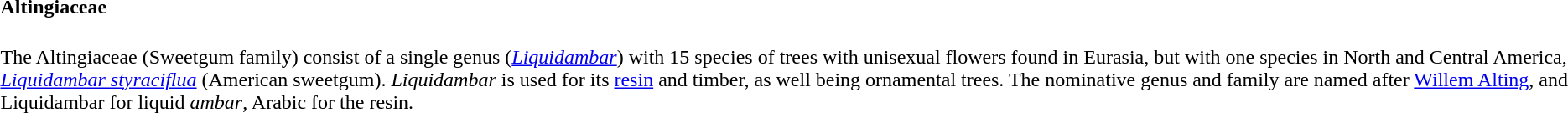<table>
<tr>
<td><br><h4>Altingiaceae</h4>
The Altingiaceae (Sweetgum family) consist of a single genus (<em><a href='#'>Liquidambar</a></em>) with 15 species of trees with unisexual flowers found in Eurasia, but with one species in North and Central America, <em><a href='#'>Liquidambar styraciflua</a></em> (American sweetgum). <em>Liquidambar</em> is used for its <a href='#'>resin</a> and timber, as well being ornamental trees. The nominative genus and family are named after <a href='#'>Willem Alting</a>, and Liquidambar for liquid <em>ambar</em>, Arabic for the resin.</td>
</tr>
</table>
